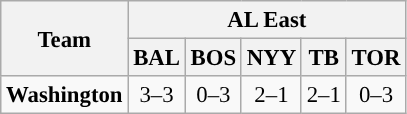<table class="wikitable" style="text-align:center; font-size: 95%;">
<tr>
<th rowspan=2>Team</th>
<th colspan=5>AL East</th>
</tr>
<tr>
<th><strong>BAL</strong></th>
<th><strong>BOS</strong></th>
<th><strong>NYY</strong></th>
<th><strong>TB</strong></th>
<th><strong>TOR</strong></th>
</tr>
<tr>
<td><strong>Washington</strong></td>
<td>3–3</td>
<td>0–3</td>
<td>2–1</td>
<td>2–1</td>
<td>0–3</td>
</tr>
</table>
